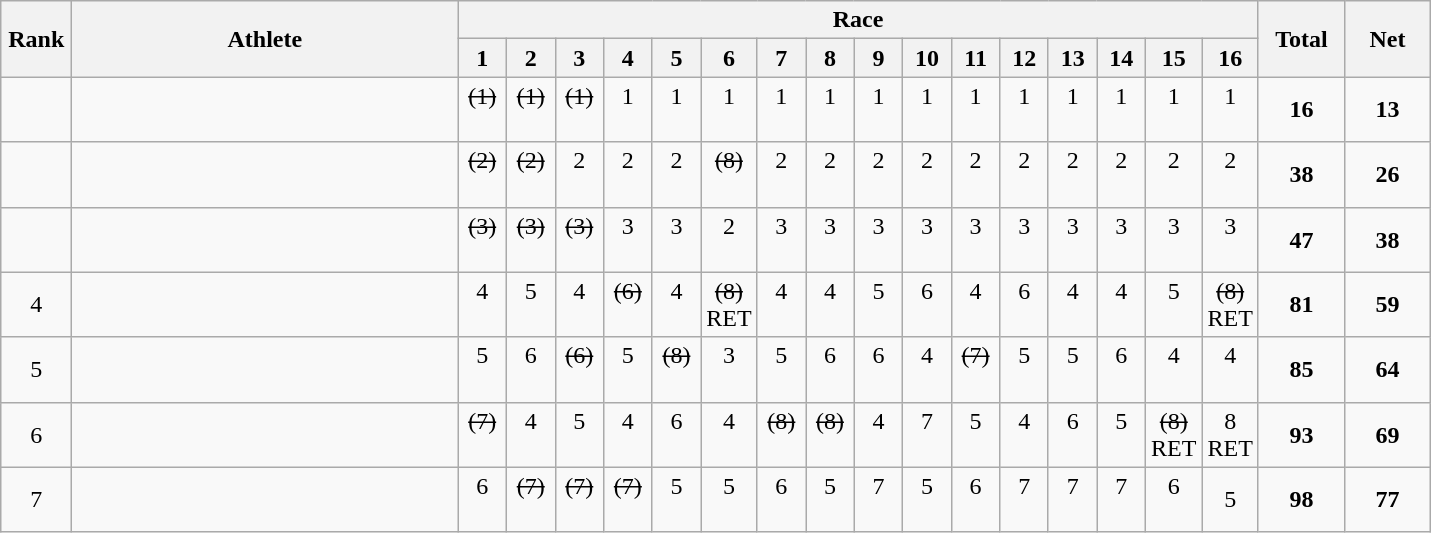<table | class="wikitable" style="text-align:center">
<tr>
<th rowspan="2" width=40>Rank</th>
<th rowspan="2" width=250>Athlete</th>
<th colspan="16">Race</th>
<th rowspan="2" width=50>Total</th>
<th rowspan="2" width=50>Net</th>
</tr>
<tr>
<th width=25>1</th>
<th width=25>2</th>
<th width=25>3</th>
<th width=25>4</th>
<th width=25>5</th>
<th width=25>6</th>
<th width=25>7</th>
<th width=25>8</th>
<th width=25>9</th>
<th width=25>10</th>
<th width=25>11</th>
<th width=25>12</th>
<th width=25>13</th>
<th width=25>14</th>
<th width=25>15</th>
<th width=25>16</th>
</tr>
<tr>
<td></td>
<td align=left></td>
<td><s>(1)</s><br> </td>
<td><s>(1)</s><br> </td>
<td><s>(1)</s><br> </td>
<td>1<br> </td>
<td>1<br> </td>
<td>1<br> </td>
<td>1<br> </td>
<td>1<br> </td>
<td>1<br> </td>
<td>1<br> </td>
<td>1<br> </td>
<td>1<br> </td>
<td>1<br> </td>
<td>1<br> </td>
<td>1<br> </td>
<td>1<br> </td>
<td><strong>16</strong></td>
<td><strong>13</strong></td>
</tr>
<tr>
<td></td>
<td align=left></td>
<td><s>(2)</s><br> </td>
<td><s>(2)</s><br> </td>
<td>2<br> </td>
<td>2<br> </td>
<td>2<br> </td>
<td><s>(8)</s><br> </td>
<td>2<br> </td>
<td>2<br> </td>
<td>2<br> </td>
<td>2<br> </td>
<td>2<br> </td>
<td>2<br> </td>
<td>2<br> </td>
<td>2<br> </td>
<td>2<br> </td>
<td>2<br> </td>
<td><strong>38</strong></td>
<td><strong>26</strong></td>
</tr>
<tr>
<td></td>
<td align=left></td>
<td><s>(3)</s><br> </td>
<td><s>(3)</s><br> </td>
<td><s>(3)</s><br> </td>
<td>3<br> </td>
<td>3<br> </td>
<td>2<br> </td>
<td>3<br> </td>
<td>3<br> </td>
<td>3<br> </td>
<td>3<br> </td>
<td>3<br> </td>
<td>3<br> </td>
<td>3<br> </td>
<td>3<br> </td>
<td>3<br> </td>
<td>3<br> </td>
<td><strong>47</strong></td>
<td><strong>38</strong></td>
</tr>
<tr>
<td>4</td>
<td align=left></td>
<td>4<br> </td>
<td>5<br> </td>
<td>4<br> </td>
<td><s>(6)</s><br> </td>
<td>4<br> </td>
<td><s>(8)</s><br>RET</td>
<td>4<br> </td>
<td>4<br> </td>
<td>5<br> </td>
<td>6<br> </td>
<td>4<br> </td>
<td>6<br> </td>
<td>4<br> </td>
<td>4<br> </td>
<td>5<br> </td>
<td><s>(8)</s><br>RET</td>
<td><strong>81</strong></td>
<td><strong>59</strong></td>
</tr>
<tr>
<td>5</td>
<td align=left></td>
<td>5<br> </td>
<td>6<br> </td>
<td><s>(6)</s><br> </td>
<td>5<br> </td>
<td><s>(8)</s><br> </td>
<td>3<br> </td>
<td>5<br> </td>
<td>6<br> </td>
<td>6<br> </td>
<td>4<br> </td>
<td><s>(7)</s><br> </td>
<td>5<br> </td>
<td>5<br> </td>
<td>6<br> </td>
<td>4<br> </td>
<td>4<br> </td>
<td><strong>85</strong></td>
<td><strong>64</strong></td>
</tr>
<tr>
<td>6</td>
<td align=left></td>
<td><s>(7)</s><br> </td>
<td>4<br> </td>
<td>5<br> </td>
<td>4<br> </td>
<td>6<br> </td>
<td>4<br> </td>
<td><s>(8)</s><br> </td>
<td><s>(8)</s><br> </td>
<td>4<br> </td>
<td>7<br> </td>
<td>5<br> </td>
<td>4<br> </td>
<td>6<br> </td>
<td>5<br> </td>
<td><s>(8)</s><br>RET</td>
<td>8<br>RET</td>
<td><strong>93</strong></td>
<td><strong>69</strong></td>
</tr>
<tr>
<td>7</td>
<td align=left></td>
<td>6<br> </td>
<td><s>(7)</s><br> </td>
<td><s>(7)</s><br> </td>
<td><s>(7)</s><br> </td>
<td>5<br> </td>
<td>5<br> </td>
<td>6<br> </td>
<td>5<br> </td>
<td>7<br> </td>
<td>5<br> </td>
<td>6<br> </td>
<td>7<br> </td>
<td>7<br> </td>
<td>7<br> </td>
<td>6<br> </td>
<td>5<br></td>
<td><strong>98</strong></td>
<td><strong>77</strong></td>
</tr>
</table>
